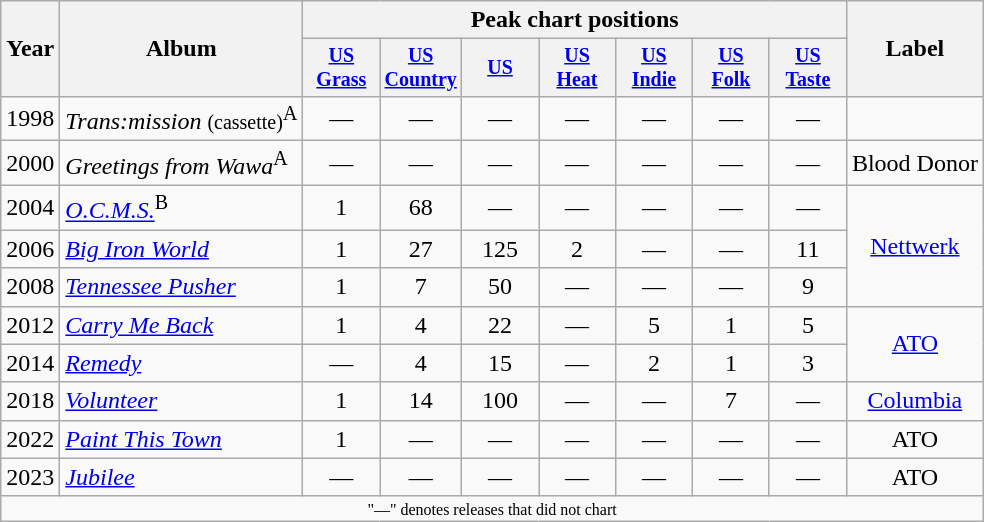<table class="wikitable" style="text-align:center;">
<tr>
<th rowspan="2">Year</th>
<th rowspan="2">Album</th>
<th colspan="7">Peak chart positions</th>
<th rowspan="2">Label</th>
</tr>
<tr style="font-size:smaller;">
<th style="width:45px;"><a href='#'>US Grass</a><br></th>
<th style="width:45px;"><a href='#'>US Country</a><br></th>
<th style="width:45px;"><a href='#'>US</a><br></th>
<th style="width:45px;"><a href='#'>US<br>Heat</a><br></th>
<th style="width:45px;"><a href='#'>US<br>Indie</a><br></th>
<th style="width:45px;"><a href='#'>US<br>Folk</a><br></th>
<th style="width:45px;"><a href='#'>US<br>Taste</a><br></th>
</tr>
<tr>
<td>1998</td>
<td style="text-align:left;"><em>Trans:mission</em> <small>(cassette)</small><sup>A</sup></td>
<td>—</td>
<td>—</td>
<td>—</td>
<td>—</td>
<td>—</td>
<td>—</td>
<td>—</td>
<td></td>
</tr>
<tr>
<td>2000</td>
<td style="text-align:left;"><em>Greetings from Wawa</em><sup>A</sup></td>
<td>—</td>
<td>—</td>
<td>—</td>
<td>—</td>
<td>—</td>
<td>—</td>
<td>—</td>
<td>Blood Donor</td>
</tr>
<tr>
<td>2004</td>
<td style="text-align:left;"><em><a href='#'>O.C.M.S.</a></em><sup>B</sup></td>
<td>1</td>
<td>68</td>
<td>—</td>
<td>—</td>
<td>—</td>
<td>—</td>
<td>—</td>
<td rowspan="3"><a href='#'>Nettwerk</a></td>
</tr>
<tr>
<td>2006</td>
<td style="text-align:left;"><em><a href='#'>Big Iron World</a></em></td>
<td>1</td>
<td>27</td>
<td>125</td>
<td>2</td>
<td>—</td>
<td>—</td>
<td>11</td>
</tr>
<tr>
<td>2008</td>
<td style="text-align:left;"><em><a href='#'>Tennessee Pusher</a></em></td>
<td>1</td>
<td>7</td>
<td>50</td>
<td>—</td>
<td>—</td>
<td>—</td>
<td>9</td>
</tr>
<tr>
<td>2012</td>
<td style="text-align:left;"><em><a href='#'>Carry Me Back</a></em></td>
<td>1</td>
<td>4</td>
<td>22</td>
<td>—</td>
<td>5</td>
<td>1</td>
<td>5</td>
<td rowspan="2"><a href='#'>ATO</a></td>
</tr>
<tr>
<td>2014</td>
<td style="text-align:left;"><em><a href='#'>Remedy</a></em></td>
<td>—</td>
<td>4</td>
<td>15</td>
<td>—</td>
<td>2</td>
<td>1</td>
<td>3</td>
</tr>
<tr>
<td>2018</td>
<td style="text-align:left;"><em><a href='#'>Volunteer</a></em></td>
<td>1</td>
<td>14</td>
<td>100</td>
<td>—</td>
<td>—</td>
<td>7</td>
<td>—</td>
<td><a href='#'>Columbia</a></td>
</tr>
<tr>
<td>2022</td>
<td style="text-align:left;"><em><a href='#'>Paint This Town</a></em></td>
<td>1</td>
<td>—</td>
<td>—</td>
<td>—</td>
<td>—</td>
<td>—</td>
<td>—</td>
<td>ATO</td>
</tr>
<tr>
<td>2023</td>
<td style="text-align:left;"><em><a href='#'>Jubilee</a></em></td>
<td>—</td>
<td>—</td>
<td>—</td>
<td>—</td>
<td>—</td>
<td>—</td>
<td>—</td>
<td>ATO</td>
</tr>
<tr>
<td colspan="10" style="font-size:8pt">"—" denotes releases that did not chart</td>
</tr>
</table>
